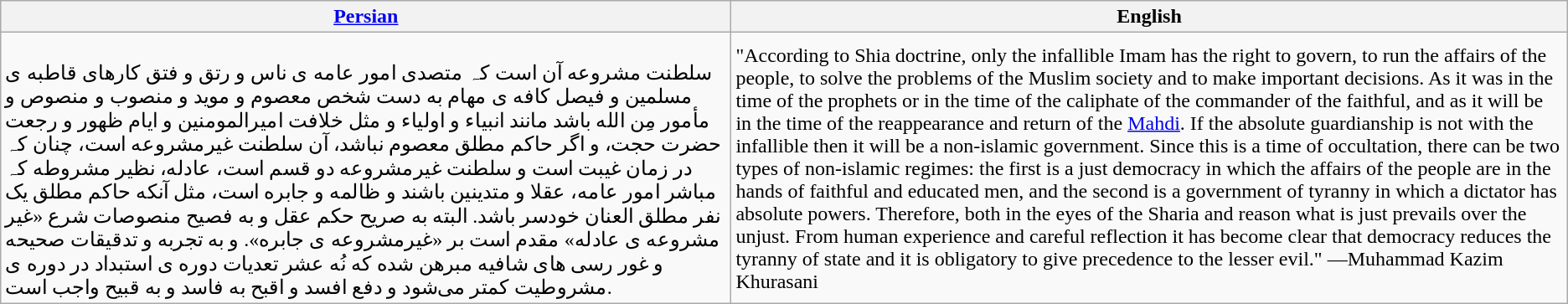<table class="wikitable">
<tr>
<th><a href='#'>Persian</a></th>
<th>English</th>
</tr>
<tr>
<td><div><br>سلطنت مشروعه آن است کہ متصدی امور عامه ی ناس و رتق و فتق کارهای قاطبه ی مسلمین و فیصل کافه ی مهام به دست ‏شخص معصوم و موید و منصوب و منصوص و مأمور مِن الله باشد مانند انبیاء و اولیاء و مثل خلافت ‏امیرالمومنین و ایام ظهور و رجعت حضرت حجت، و اگر حاکم مطلق معصوم نباشد، آن سلطنت غیرمشروعه است، ‏چنان‌ کہ در زمان غیبت است و سلطنت غیرمشروعه دو قسم است، عادله، نظیر مشروطه کہ مباشر امور عامه، عقلا و متدینین ‏باشند و ظالمه و جابره است، مثل آنکه حاکم مطلق یک نفر مطلق‌ العنان خودسر باشد. البته به صریح حکم عقل و به فصیح ‏منصوصات شرع «غیر مشروعه ی عادله» مقدم است بر «غیرمشروعه ی جابره». و به تجربه و تدقیقات صحیحه و غور ‏رسی‌ های شافیه مبرهن شده که نُه عشر تعدیات دوره ی استبداد در دوره ی مشروطیت کمتر می‌شود و دفع افسد و اقبح به ‏فاسد و به قبیح واجب است.</div></td>
<td>"According to Shia doctrine, only the infallible Imam has the right to govern, to run the affairs of the people, to solve the problems of the Muslim society and to make important decisions. As it was in the time of the prophets or in the time of the caliphate of the commander of the faithful, and as it will be in the time of the reappearance and return of the <a href='#'>Mahdi</a>. If the absolute guardianship is not with the infallible then it will be a non-islamic government. Since this is a time of occultation, there can be two types of non-islamic regimes: the first is a just democracy in which the affairs of the people are in the hands of faithful and educated men, and the second is a government of tyranny in which a dictator has absolute powers. Therefore, both in the eyes of the Sharia and reason what is just prevails over the unjust. From human experience and careful reflection it has become clear that democracy reduces the tyranny of state and it is obligatory to give precedence to the lesser evil." —Muhammad Kazim Khurasani</td>
</tr>
</table>
